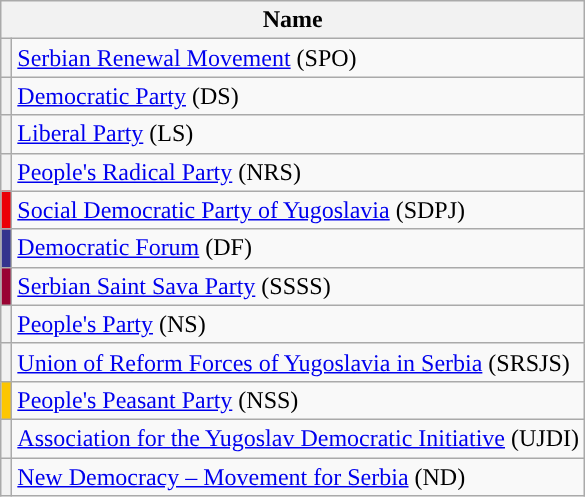<table class="wikitable" style="text-align">
<tr>
<th colspan="2">Name</th>
</tr>
<tr>
<th style="background-color:"></th>
<td><a href='#'>Serbian Renewal Movement</a> (SPO)</td>
</tr>
<tr>
<th style="background-color:"></th>
<td><a href='#'>Democratic Party</a> (DS)</td>
</tr>
<tr>
<th style="background-color:"></th>
<td><a href='#'>Liberal Party</a> (LS)</td>
</tr>
<tr>
<th style="background-color:"></th>
<td><a href='#'>People's Radical Party</a> (NRS)</td>
</tr>
<tr>
<th style="background-color:#EB0007"></th>
<td><a href='#'>Social Democratic Party of Yugoslavia</a> (SDPJ)</td>
</tr>
<tr>
<th style="background-color:#34348E"></th>
<td><a href='#'>Democratic Forum</a> (DF)</td>
</tr>
<tr>
<th style="background-color:#990333"></th>
<td><a href='#'>Serbian Saint Sava Party</a> (SSSS)</td>
</tr>
<tr>
<th style="background-color:"></th>
<td><a href='#'>People's Party</a> (NS)</td>
</tr>
<tr>
<th style="background-color:"></th>
<td><a href='#'>Union of Reform Forces of Yugoslavia in Serbia</a> (SRSJS)</td>
</tr>
<tr>
<th style="background-color:#FCC602"></th>
<td><a href='#'>People's Peasant Party</a> (NSS)</td>
</tr>
<tr>
<th style="background-color:"></th>
<td><a href='#'>Association for the Yugoslav Democratic Initiative</a> (UJDI)</td>
</tr>
<tr>
<th style="background-color:"></th>
<td><a href='#'>New Democracy – Movement for Serbia</a> (ND)</td>
</tr>
</table>
